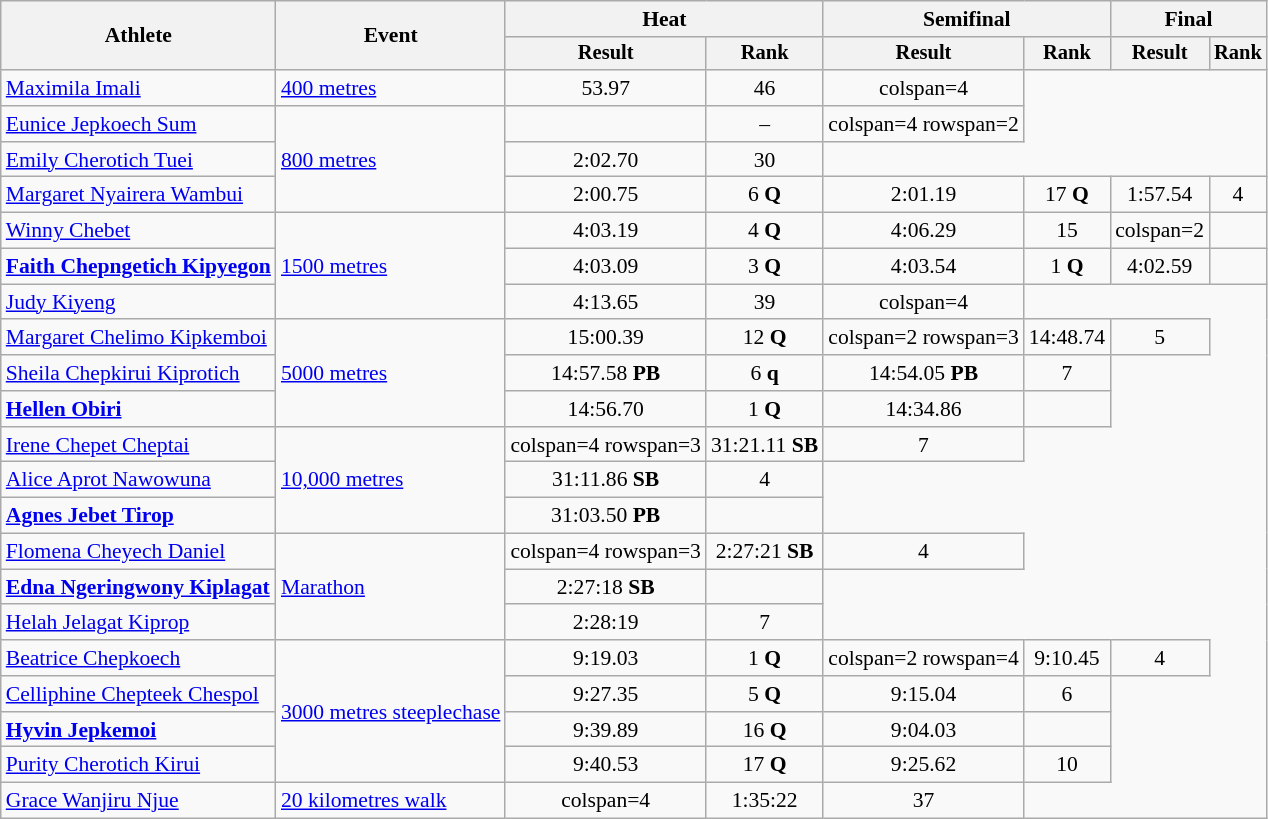<table class="wikitable" style="font-size:90%">
<tr>
<th rowspan="2">Athlete</th>
<th rowspan="2">Event</th>
<th colspan="2">Heat</th>
<th colspan="2">Semifinal</th>
<th colspan="2">Final</th>
</tr>
<tr style="font-size:95%">
<th>Result</th>
<th>Rank</th>
<th>Result</th>
<th>Rank</th>
<th>Result</th>
<th>Rank</th>
</tr>
<tr style=text-align:center>
<td style=text-align:left><a href='#'>Maximila Imali</a></td>
<td style=text-align:left><a href='#'>400 metres</a></td>
<td>53.97</td>
<td>46</td>
<td>colspan=4 </td>
</tr>
<tr style=text-align:center>
<td style=text-align:left><a href='#'>Eunice Jepkoech Sum</a></td>
<td style=text-align:left rowspan=3><a href='#'>800 metres</a></td>
<td></td>
<td>–</td>
<td>colspan=4 rowspan=2 </td>
</tr>
<tr style=text-align:center>
<td style=text-align:left><a href='#'>Emily Cherotich Tuei</a></td>
<td>2:02.70</td>
<td>30</td>
</tr>
<tr style=text-align:center>
<td style=text-align:left><a href='#'>Margaret Nyairera Wambui</a></td>
<td>2:00.75</td>
<td>6 <strong>Q</strong></td>
<td>2:01.19</td>
<td>17 <strong>Q</strong></td>
<td>1:57.54</td>
<td>4</td>
</tr>
<tr style=text-align:center>
<td style=text-align:left><a href='#'>Winny Chebet</a></td>
<td style=text-align:left rowspan=3><a href='#'>1500 metres</a></td>
<td>4:03.19</td>
<td>4 <strong>Q</strong></td>
<td>4:06.29</td>
<td>15</td>
<td>colspan=2 </td>
</tr>
<tr style=text-align:center>
<td style=text-align:left><strong><a href='#'>Faith Chepngetich Kipyegon</a></strong></td>
<td>4:03.09</td>
<td>3 <strong>Q</strong></td>
<td>4:03.54</td>
<td>1 <strong>Q</strong></td>
<td>4:02.59</td>
<td></td>
</tr>
<tr style=text-align:center>
<td style=text-align:left><a href='#'>Judy Kiyeng</a></td>
<td>4:13.65</td>
<td>39</td>
<td>colspan=4 </td>
</tr>
<tr style=text-align:center>
<td style=text-align:left><a href='#'>Margaret Chelimo Kipkemboi</a></td>
<td style=text-align:left rowspan=3><a href='#'>5000 metres</a></td>
<td>15:00.39</td>
<td>12 <strong>Q</strong></td>
<td>colspan=2 rowspan=3 </td>
<td>14:48.74</td>
<td>5</td>
</tr>
<tr style=text-align:center>
<td style=text-align:left><a href='#'>Sheila Chepkirui Kiprotich</a></td>
<td>14:57.58 <strong>PB</strong></td>
<td>6 <strong>q</strong></td>
<td>14:54.05 <strong>PB</strong></td>
<td>7</td>
</tr>
<tr style=text-align:center>
<td style=text-align:left><strong><a href='#'>Hellen Obiri</a></strong></td>
<td>14:56.70</td>
<td>1 <strong>Q</strong></td>
<td>14:34.86</td>
<td></td>
</tr>
<tr style=text-align:center>
<td style=text-align:left><a href='#'>Irene Chepet Cheptai</a></td>
<td style=text-align:left rowspan=3><a href='#'>10,000 metres</a></td>
<td>colspan=4 rowspan=3 </td>
<td>31:21.11 <strong>SB</strong></td>
<td>7</td>
</tr>
<tr style=text-align:center>
<td style=text-align:left><a href='#'>Alice Aprot Nawowuna</a></td>
<td>31:11.86 <strong>SB</strong></td>
<td>4</td>
</tr>
<tr style=text-align:center>
<td style=text-align:left><strong><a href='#'>Agnes Jebet Tirop</a></strong></td>
<td>31:03.50 <strong>PB</strong></td>
<td></td>
</tr>
<tr style=text-align:center>
<td style=text-align:left><a href='#'>Flomena Cheyech Daniel</a></td>
<td style=text-align:left rowspan=3><a href='#'>Marathon</a></td>
<td>colspan=4 rowspan=3 </td>
<td>2:27:21 <strong>SB</strong></td>
<td>4</td>
</tr>
<tr style=text-align:center>
<td style=text-align:left><strong><a href='#'>Edna Ngeringwony Kiplagat</a></strong></td>
<td>2:27:18 <strong>SB</strong></td>
<td></td>
</tr>
<tr style=text-align:center>
<td style=text-align:left><a href='#'>Helah Jelagat Kiprop</a></td>
<td>2:28:19</td>
<td>7</td>
</tr>
<tr style=text-align:center>
<td style=text-align:left><a href='#'>Beatrice Chepkoech</a></td>
<td style=text-align:left rowspan=4><a href='#'>3000 metres steeplechase</a></td>
<td>9:19.03</td>
<td>1 <strong>Q</strong></td>
<td>colspan=2 rowspan=4</td>
<td>9:10.45</td>
<td>4</td>
</tr>
<tr style=text-align:center>
<td style=text-align:left><a href='#'>Celliphine Chepteek Chespol</a></td>
<td>9:27.35</td>
<td>5 <strong>Q</strong></td>
<td>9:15.04</td>
<td>6</td>
</tr>
<tr style=text-align:center>
<td style=text-align:left><strong><a href='#'>Hyvin Jepkemoi</a></strong></td>
<td>9:39.89</td>
<td>16 <strong>Q</strong></td>
<td>9:04.03</td>
<td></td>
</tr>
<tr style=text-align:center>
<td style=text-align:left><a href='#'>Purity Cherotich Kirui</a></td>
<td>9:40.53</td>
<td>17 <strong>Q</strong></td>
<td>9:25.62</td>
<td>10</td>
</tr>
<tr style=text-align:center>
<td style=text-align:left><a href='#'>Grace Wanjiru Njue</a></td>
<td style=text-align:left><a href='#'>20 kilometres walk</a></td>
<td>colspan=4 </td>
<td>1:35:22</td>
<td>37</td>
</tr>
</table>
